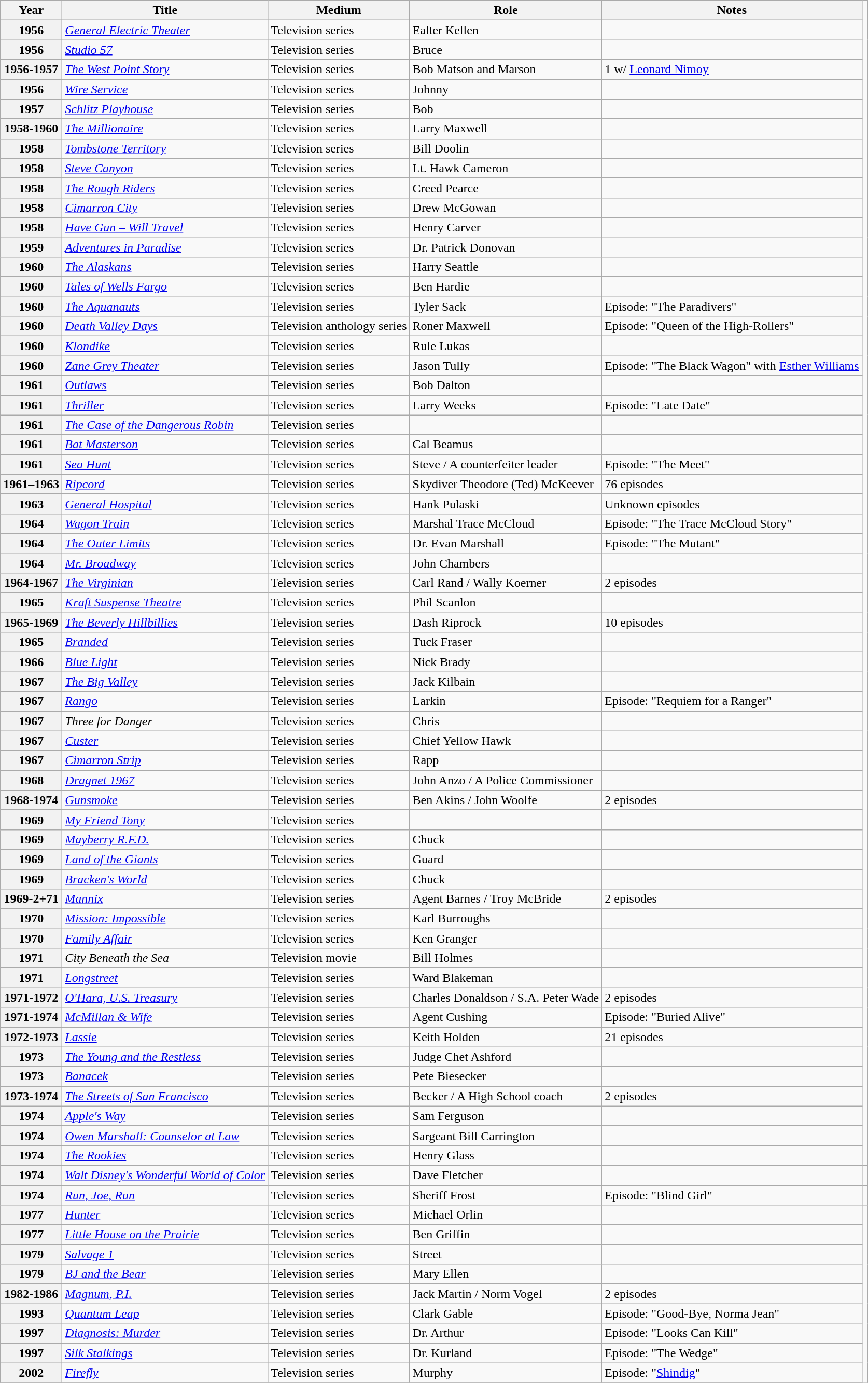<table class="wikitable plainrowheaders sortable">
<tr>
<th scope="col">Year</th>
<th scope="col">Title</th>
<th scope="col">Medium</th>
<th scope="col">Role</th>
<th scope="col">Notes</th>
</tr>
<tr>
<th scope="row">1956</th>
<td><em><a href='#'>General Electric Theater</a></em></td>
<td>Television series</td>
<td>Ealter Kellen</td>
<td></td>
</tr>
<tr>
<th scope="row">1956</th>
<td><em><a href='#'>Studio 57</a></em></td>
<td>Television series</td>
<td>Bruce</td>
<td></td>
</tr>
<tr>
<th scope="row">1956-1957</th>
<td><em><a href='#'>The West Point Story</a></em></td>
<td>Television series</td>
<td>Bob Matson and Marson</td>
<td>1 w/ <a href='#'>Leonard Nimoy</a></td>
</tr>
<tr>
<th scope="row">1956</th>
<td><em><a href='#'>Wire Service</a></em></td>
<td>Television series</td>
<td>Johnny</td>
<td></td>
</tr>
<tr>
<th scope="row">1957</th>
<td><em><a href='#'>Schlitz Playhouse</a></em></td>
<td>Television series</td>
<td>Bob</td>
<td></td>
</tr>
<tr>
<th scope="row">1958-1960</th>
<td><em><a href='#'>The Millionaire</a></em></td>
<td>Television series</td>
<td>Larry Maxwell</td>
<td></td>
</tr>
<tr>
<th scope="row">1958</th>
<td><em><a href='#'>Tombstone Territory</a></em></td>
<td>Television series</td>
<td>Bill Doolin</td>
<td></td>
</tr>
<tr>
<th scope="row">1958</th>
<td><em><a href='#'>Steve Canyon</a></em></td>
<td>Television series</td>
<td>Lt. Hawk Cameron</td>
<td></td>
</tr>
<tr>
<th scope="row">1958</th>
<td><em><a href='#'>The Rough Riders</a></em></td>
<td>Television series</td>
<td>Creed Pearce</td>
<td></td>
</tr>
<tr>
<th scope="row">1958</th>
<td><em><a href='#'>Cimarron City</a></em></td>
<td>Television series</td>
<td>Drew McGowan</td>
<td></td>
</tr>
<tr>
<th scope="row">1958</th>
<td><em><a href='#'>Have Gun – Will Travel</a></em></td>
<td>Television series</td>
<td>Henry Carver</td>
<td></td>
</tr>
<tr>
<th scope="row">1959</th>
<td><em><a href='#'>Adventures in Paradise</a></em></td>
<td>Television series</td>
<td>Dr. Patrick Donovan</td>
<td></td>
</tr>
<tr>
<th scope="row">1960</th>
<td><em><a href='#'>The Alaskans</a></em></td>
<td>Television series</td>
<td>Harry Seattle</td>
<td></td>
</tr>
<tr>
<th scope="row">1960</th>
<td><em><a href='#'>Tales of Wells Fargo</a></em></td>
<td>Television series</td>
<td>Ben Hardie</td>
<td></td>
</tr>
<tr>
<th scope="row">1960</th>
<td><em><a href='#'>The Aquanauts</a></em></td>
<td>Television series</td>
<td>Tyler Sack</td>
<td>Episode: "The Paradivers"</td>
</tr>
<tr>
<th scope="row">1960</th>
<td><em><a href='#'>Death Valley Days</a></em></td>
<td>Television anthology series</td>
<td>Roner Maxwell</td>
<td>Episode: "Queen of the High-Rollers"</td>
</tr>
<tr>
<th scope="row">1960</th>
<td><em><a href='#'>Klondike</a></em></td>
<td>Television series</td>
<td>Rule Lukas</td>
<td></td>
</tr>
<tr>
<th scope="row">1960</th>
<td><em><a href='#'>Zane Grey Theater</a></em></td>
<td>Television series</td>
<td>Jason Tully</td>
<td>Episode: "The Black Wagon" with <a href='#'>Esther Williams</a></td>
</tr>
<tr>
<th scope="row">1961</th>
<td><em><a href='#'>Outlaws</a></em></td>
<td>Television series</td>
<td>Bob Dalton</td>
<td></td>
</tr>
<tr>
<th scope="row">1961</th>
<td><em><a href='#'>Thriller</a></em></td>
<td>Television series</td>
<td>Larry Weeks</td>
<td>Episode: "Late Date"</td>
</tr>
<tr>
<th scope="row">1961</th>
<td><em><a href='#'>The Case of the Dangerous Robin</a></em></td>
<td>Television series</td>
<td></td>
<td></td>
</tr>
<tr>
<th scope="row">1961</th>
<td><em><a href='#'>Bat Masterson</a></em></td>
<td>Television series</td>
<td>Cal Beamus</td>
<td></td>
</tr>
<tr>
<th scope="row">1961</th>
<td><em><a href='#'>Sea Hunt</a></em></td>
<td>Television series</td>
<td>Steve / A counterfeiter leader</td>
<td>Episode: "The Meet"</td>
</tr>
<tr>
<th scope="row">1961–1963</th>
<td><em><a href='#'>Ripcord</a></em></td>
<td>Television series</td>
<td>Skydiver Theodore (Ted) McKeever</td>
<td>76 episodes</td>
</tr>
<tr>
<th scope="row">1963</th>
<td><em><a href='#'>General Hospital</a></em></td>
<td>Television series</td>
<td>Hank Pulaski</td>
<td>Unknown episodes</td>
</tr>
<tr>
<th scope="row">1964</th>
<td><em><a href='#'>Wagon Train</a></em></td>
<td>Television series</td>
<td>Marshal Trace McCloud</td>
<td>Episode: "The Trace McCloud Story"</td>
</tr>
<tr>
<th scope="row">1964</th>
<td><em><a href='#'>The Outer Limits</a></em></td>
<td>Television series</td>
<td>Dr. Evan Marshall</td>
<td>Episode: "The Mutant"</td>
</tr>
<tr>
<th scope="row">1964</th>
<td><em><a href='#'>Mr. Broadway</a></em></td>
<td>Television series</td>
<td>John Chambers</td>
<td></td>
</tr>
<tr>
<th scope="row">1964-1967</th>
<td><em><a href='#'>The Virginian</a></em></td>
<td>Television series</td>
<td>Carl Rand / Wally Koerner</td>
<td>2 episodes</td>
</tr>
<tr>
<th scope="row">1965</th>
<td><em><a href='#'>Kraft Suspense Theatre</a></em></td>
<td>Television series</td>
<td>Phil Scanlon</td>
<td></td>
</tr>
<tr>
<th scope="row">1965-1969</th>
<td><em><a href='#'>The Beverly Hillbillies</a> </em></td>
<td>Television series</td>
<td>Dash Riprock</td>
<td>10 episodes</td>
</tr>
<tr>
<th scope="row">1965</th>
<td><em><a href='#'>Branded</a></em></td>
<td>Television series</td>
<td>Tuck Fraser</td>
<td></td>
</tr>
<tr>
<th scope="row">1966</th>
<td><em><a href='#'>Blue Light</a></em></td>
<td>Television series</td>
<td>Nick Brady</td>
<td></td>
</tr>
<tr>
<th scope="row">1967</th>
<td><em><a href='#'>The Big Valley</a></em></td>
<td>Television series</td>
<td>Jack Kilbain</td>
<td></td>
</tr>
<tr>
<th scope="row">1967</th>
<td><em><a href='#'>Rango</a></em></td>
<td>Television series</td>
<td>Larkin</td>
<td>Episode: "Requiem for a Ranger"</td>
</tr>
<tr>
<th scope="row">1967</th>
<td><em>Three for Danger</em></td>
<td>Television series</td>
<td>Chris</td>
<td></td>
</tr>
<tr>
<th scope="row">1967</th>
<td><em><a href='#'>Custer</a></em></td>
<td>Television series</td>
<td>Chief Yellow Hawk</td>
<td></td>
</tr>
<tr>
<th scope="row">1967</th>
<td><em><a href='#'>Cimarron Strip</a></em></td>
<td>Television series</td>
<td>Rapp</td>
<td></td>
</tr>
<tr>
<th scope="row">1968</th>
<td><em><a href='#'>Dragnet 1967</a></em></td>
<td>Television series</td>
<td>John Anzo / A Police Commissioner</td>
<td></td>
</tr>
<tr>
<th scope="row">1968-1974</th>
<td><em><a href='#'>Gunsmoke</a></em></td>
<td>Television series</td>
<td>Ben Akins / John Woolfe</td>
<td>2 episodes</td>
</tr>
<tr>
<th scope="row">1969</th>
<td><em><a href='#'>My Friend Tony</a></em></td>
<td>Television series</td>
<td></td>
<td></td>
</tr>
<tr>
<th scope="row">1969</th>
<td><em><a href='#'>Mayberry R.F.D.</a></em></td>
<td>Television series</td>
<td>Chuck</td>
<td></td>
</tr>
<tr>
<th scope="row">1969</th>
<td><em><a href='#'>Land of the Giants</a></em></td>
<td>Television series</td>
<td>Guard</td>
<td></td>
</tr>
<tr>
<th scope="row">1969</th>
<td><em><a href='#'>Bracken's World</a></em></td>
<td>Television series</td>
<td>Chuck</td>
<td></td>
</tr>
<tr>
<th scope="row">1969-2+71</th>
<td><em><a href='#'>Mannix</a></em></td>
<td>Television series</td>
<td>Agent Barnes / Troy McBride</td>
<td>2 episodes</td>
</tr>
<tr>
<th scope="row">1970</th>
<td><em><a href='#'>Mission: Impossible</a></em></td>
<td>Television series</td>
<td>Karl Burroughs</td>
<td></td>
</tr>
<tr>
<th scope="row">1970</th>
<td><em><a href='#'>Family Affair</a></em></td>
<td>Television series</td>
<td>Ken Granger</td>
<td></td>
</tr>
<tr>
<th scope="row">1971</th>
<td><em>City Beneath the Sea</em></td>
<td>Television movie</td>
<td>Bill Holmes</td>
<td></td>
</tr>
<tr>
<th scope="row">1971</th>
<td><em><a href='#'>Longstreet</a></em></td>
<td>Television series</td>
<td>Ward Blakeman</td>
<td></td>
</tr>
<tr>
<th scope="row">1971-1972</th>
<td><em><a href='#'>O'Hara, U.S. Treasury</a></em></td>
<td>Television series</td>
<td>Charles Donaldson / S.A. Peter Wade</td>
<td>2 episodes</td>
</tr>
<tr>
<th scope="row">1971-1974</th>
<td><em><a href='#'>McMillan & Wife</a></em></td>
<td>Television series</td>
<td>Agent Cushing</td>
<td>Episode: "Buried Alive"</td>
</tr>
<tr>
<th scope="row">1972-1973</th>
<td><em><a href='#'>Lassie</a></em></td>
<td>Television series</td>
<td>Keith Holden</td>
<td>21 episodes</td>
</tr>
<tr>
<th scope="row">1973</th>
<td><em><a href='#'>The Young and the Restless</a></em></td>
<td>Television series</td>
<td>Judge Chet Ashford</td>
<td></td>
</tr>
<tr>
<th scope="row">1973</th>
<td><em><a href='#'>Banacek</a></em></td>
<td>Television series</td>
<td>Pete Biesecker</td>
<td></td>
</tr>
<tr>
<th scope="row">1973-1974</th>
<td><em><a href='#'>The Streets of San Francisco</a></em></td>
<td>Television series</td>
<td>Becker / A High School coach</td>
<td>2 episodes</td>
</tr>
<tr>
<th scope="row">1974</th>
<td><em><a href='#'>Apple's Way</a></em></td>
<td>Television series</td>
<td>Sam Ferguson</td>
<td></td>
</tr>
<tr>
<th scope="row">1974</th>
<td><em><a href='#'>Owen Marshall: Counselor at Law</a></em></td>
<td>Television series</td>
<td>Sargeant Bill Carrington</td>
<td></td>
</tr>
<tr>
<th scope="row">1974</th>
<td><em><a href='#'>The Rookies</a></em></td>
<td>Television series</td>
<td>Henry Glass</td>
<td></td>
</tr>
<tr>
<th scope="row">1974</th>
<td><em><a href='#'>Walt Disney's Wonderful World of Color</a></em></td>
<td>Television series</td>
<td>Dave Fletcher</td>
<td></td>
<td></td>
</tr>
<tr>
<th scope="row">1974</th>
<td><em><a href='#'>Run, Joe, Run</a></em></td>
<td>Television series</td>
<td>Sheriff Frost</td>
<td>Episode: "Blind Girl"</td>
<td></td>
</tr>
<tr>
<th scope="row">1977</th>
<td><em><a href='#'>Hunter</a></em></td>
<td>Television series</td>
<td>Michael Orlin</td>
<td></td>
</tr>
<tr>
<th scope="row">1977</th>
<td><em><a href='#'>Little House on the Prairie</a> </em></td>
<td>Television series</td>
<td>Ben Griffin</td>
<td></td>
</tr>
<tr>
<th scope="row">1979</th>
<td><em><a href='#'>Salvage 1</a></em></td>
<td>Television series</td>
<td>Street</td>
<td></td>
</tr>
<tr>
<th scope="row">1979</th>
<td><em><a href='#'>BJ and the Bear</a></em></td>
<td>Television series</td>
<td>Mary Ellen</td>
<td></td>
</tr>
<tr>
<th scope="row">1982-1986</th>
<td><em><a href='#'>Magnum, P.I.</a></em></td>
<td>Television series</td>
<td>Jack Martin / Norm Vogel</td>
<td>2 episodes</td>
</tr>
<tr>
<th scope="row">1993</th>
<td><em><a href='#'>Quantum Leap</a></em></td>
<td>Television series</td>
<td>Clark Gable</td>
<td>Episode: "Good-Bye, Norma Jean"</td>
</tr>
<tr>
<th scope="row">1997</th>
<td><em><a href='#'>Diagnosis: Murder</a></em></td>
<td>Television series</td>
<td>Dr. Arthur</td>
<td>Episode: "Looks Can Kill"</td>
</tr>
<tr>
<th scope="row">1997</th>
<td><em><a href='#'>Silk Stalkings</a></em></td>
<td>Television series</td>
<td>Dr. Kurland</td>
<td>Episode: "The Wedge"</td>
</tr>
<tr>
<th scope="row">2002</th>
<td><em><a href='#'>Firefly</a></em></td>
<td>Television series</td>
<td>Murphy</td>
<td>Episode: "<a href='#'>Shindig</a>"</td>
</tr>
<tr>
</tr>
</table>
